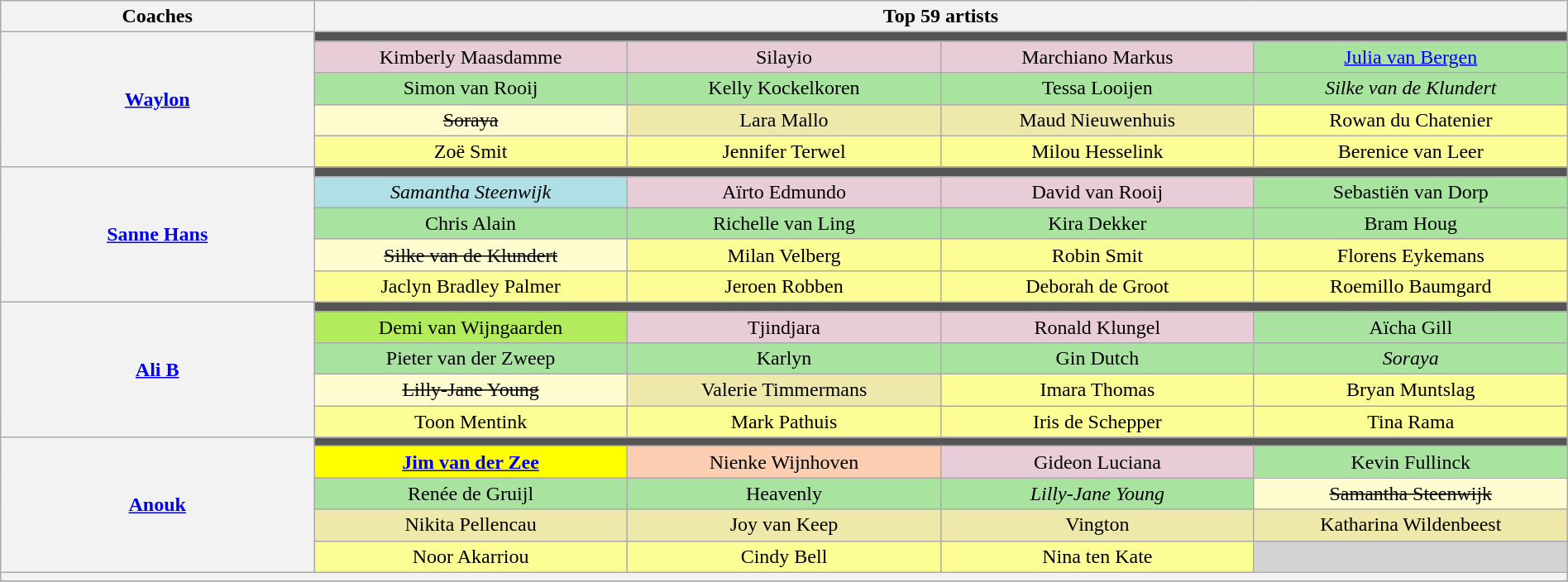<table class="wikitable" style="text-align:center; width:100%">
<tr>
<th scope="col" style="width:20%">Coaches</th>
<th colspan="9" style="width:80%">Top 59 artists</th>
</tr>
<tr>
<th rowspan="5"><a href='#'>Waylon</a></th>
<td colspan="5" style="background:#555"></td>
</tr>
<tr>
<td style="background:#E8CCD7; width:20%">Kimberly Maasdamme</td>
<td style="background:#E8CCD7; width:20%">Silayio</td>
<td style="background:#E8CCD7; width:20%">Marchiano Markus</td>
<td style="background:#A8E4A0; width:20%"><a href='#'>Julia van Bergen</a></td>
</tr>
<tr>
<td style="background:#A8E4A0">Simon van Rooij</td>
<td style="background:#A8E4A0">Kelly Kockelkoren</td>
<td style="background:#A8E4A0">Tessa Looijen</td>
<td style="background:#A8E4A0"><em>Silke van de Klundert</em></td>
</tr>
<tr>
<td style="background:#FFFDD0"><s>Soraya</s></td>
<td style="background:palegoldenrod">Lara Mallo</td>
<td style="background:palegoldenrod">Maud Nieuwenhuis</td>
<td style="background:#fdfd96">Rowan du Chatenier</td>
</tr>
<tr>
<td style="background:#fdfd96">Zoë Smit</td>
<td style="background:#fdfd96">Jennifer Terwel</td>
<td style="background:#fdfd96">Milou Hesselink</td>
<td style="background:#fdfd96">Berenice van Leer</td>
</tr>
<tr>
<th rowspan="5"><a href='#'>Sanne Hans</a></th>
<td colspan="5" style="background:#555"></td>
</tr>
<tr>
<td style="background:#B0E0E6"><em>Samantha Steenwijk</em></td>
<td style="background:#E8CCD7">Aïrto Edmundo</td>
<td style="background:#E8CCD7">David van Rooij</td>
<td style="background:#A8E4A0">Sebastiën van Dorp</td>
</tr>
<tr>
<td style="background:#A8E4A0">Chris Alain</td>
<td style="background:#A8E4A0">Richelle van Ling</td>
<td style="background:#A8E4A0">Kira Dekker</td>
<td style="background:#A8E4A0">Bram Houg</td>
</tr>
<tr>
<td style="background:#FFFDD0"><s>Silke van de Klundert</s></td>
<td style="background:#fdfd96">Milan Velberg</td>
<td style="background:#fdfd96">Robin Smit</td>
<td style="background:#fdfd96">Florens Eykemans</td>
</tr>
<tr>
<td style="background:#fdfd96">Jaclyn Bradley Palmer</td>
<td style="background:#fdfd96">Jeroen Robben</td>
<td style="background:#fdfd96">Deborah de Groot</td>
<td style="background:#fdfd96">Roemillo Baumgard</td>
</tr>
<tr>
<th rowspan="5"><a href='#'>Ali B</a></th>
<td colspan="5" style="background:#555"></td>
</tr>
<tr>
<td style="background:#B2EC5D">Demi van Wijngaarden</td>
<td style="background:#E8CCD7">Tjindjara</td>
<td style="background:#E8CCD7">Ronald Klungel</td>
<td style="background:#A8E4A0">Aïcha Gill</td>
</tr>
<tr>
<td style="background:#A8E4A0">Pieter van der Zweep</td>
<td style="background:#A8E4A0">Karlyn</td>
<td style="background:#A8E4A0">Gin Dutch</td>
<td style="background:#A8E4A0"><em>Soraya</em></td>
</tr>
<tr>
<td style="background:#FFFDD0"><s>Lilly-Jane Young</s></td>
<td style="background:palegoldenrod">Valerie Timmermans</td>
<td style="background:#fdfd96">Imara Thomas</td>
<td style="background:#fdfd96">Bryan Muntslag</td>
</tr>
<tr>
<td style="background:#fdfd96">Toon Mentink</td>
<td style="background:#fdfd96">Mark Pathuis</td>
<td style="background:#fdfd96">Iris de Schepper</td>
<td style="background:#fdfd96">Tina Rama</td>
</tr>
<tr>
<th rowspan="5"><a href='#'>Anouk</a></th>
<td colspan="5" style="background:#555"></td>
</tr>
<tr>
<td style="background:yellow"><strong><a href='#'>Jim van der Zee</a></strong></td>
<td style="background:#FBCEB1">Nienke Wijnhoven</td>
<td style="background:#E8CCD7">Gideon Luciana</td>
<td style="background:#A8E4A0">Kevin Fullinck</td>
</tr>
<tr>
<td style="background:#A8E4A0">Renée de Gruijl</td>
<td style="background:#A8E4A0">Heavenly</td>
<td style="background:#A8E4A0"><em>Lilly-Jane Young</em></td>
<td style="background:#FFFDD0"><s>Samantha Steenwijk</s></td>
</tr>
<tr>
<td style="background:palegoldenrod">Nikita Pellencau</td>
<td style="background:palegoldenrod">Joy van Keep</td>
<td style="background:palegoldenrod">Vington</td>
<td style="background:palegoldenrod">Katharina Wildenbeest</td>
</tr>
<tr>
<td style="background:#fdfd96">Noor Akarriou</td>
<td style="background:#fdfd96">Cindy Bell</td>
<td style="background:#fdfd96">Nina ten Kate</td>
<td style="background:lightgrey"></td>
</tr>
<tr>
<th style="font-size:90%; line-height:12px" colspan="7"><small></small></th>
</tr>
<tr>
</tr>
</table>
